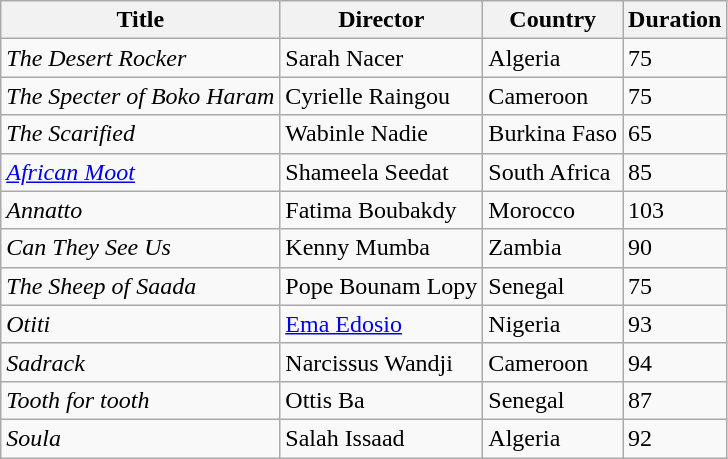<table class="wikitable">
<tr>
<th>Title</th>
<th>Director</th>
<th>Country</th>
<th>Duration</th>
</tr>
<tr>
<td><em>The Desert Rocker</em></td>
<td>Sarah Nacer</td>
<td>Algeria</td>
<td>75</td>
</tr>
<tr>
<td><em>The Specter of Boko Haram</em></td>
<td>Cyrielle Raingou</td>
<td>Cameroon</td>
<td>75</td>
</tr>
<tr>
<td><em>The Scarified</em></td>
<td>Wabinle Nadie</td>
<td>Burkina Faso</td>
<td>65</td>
</tr>
<tr>
<td><em><a href='#'>African Moot</a></em></td>
<td>Shameela Seedat</td>
<td>South Africa</td>
<td>85</td>
</tr>
<tr>
<td><em>Annatto</em></td>
<td>Fatima Boubakdy</td>
<td>Morocco</td>
<td>103</td>
</tr>
<tr>
<td><em>Can They See Us</em></td>
<td>Kenny Mumba</td>
<td>Zambia</td>
<td>90</td>
</tr>
<tr>
<td><em>The Sheep of Saada</em></td>
<td>Pope Bounam Lopy</td>
<td>Senegal</td>
<td>75</td>
</tr>
<tr>
<td><em>Otiti</em></td>
<td><a href='#'>Ema Edosio</a></td>
<td>Nigeria</td>
<td>93</td>
</tr>
<tr>
<td><em>Sadrack</em></td>
<td>Narcissus Wandji</td>
<td>Cameroon</td>
<td>94</td>
</tr>
<tr>
<td><em>Tooth for tooth</em></td>
<td>Ottis Ba</td>
<td>Senegal</td>
<td>87</td>
</tr>
<tr>
<td><em>Soula</em></td>
<td>Salah Issaad</td>
<td>Algeria</td>
<td>92</td>
</tr>
</table>
